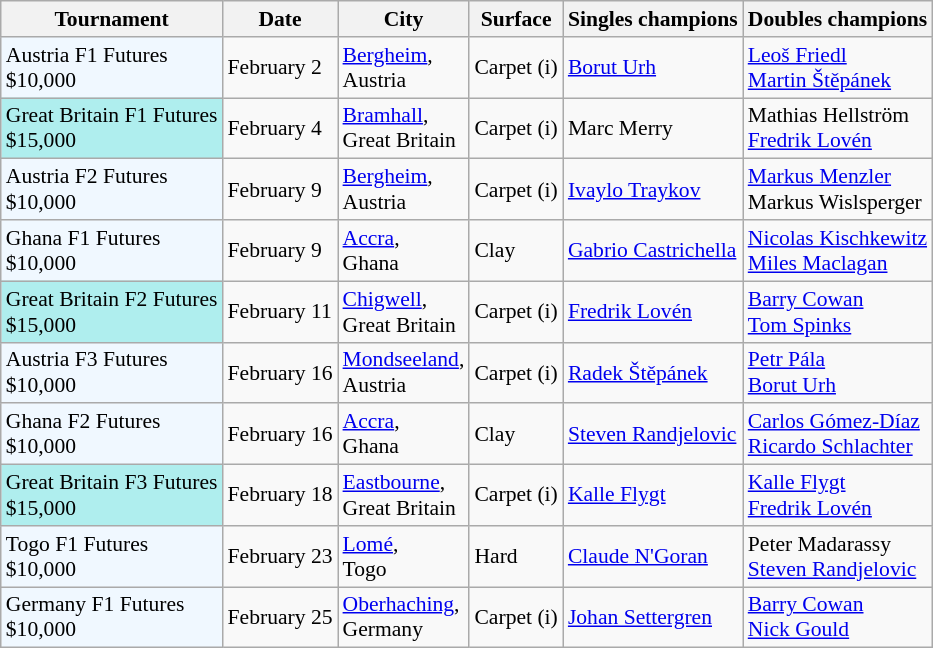<table class="sortable wikitable" style="font-size:90%">
<tr>
<th>Tournament</th>
<th>Date</th>
<th>City</th>
<th>Surface</th>
<th>Singles champions</th>
<th>Doubles champions</th>
</tr>
<tr>
<td style="background:#f0f8ff;">Austria F1 Futures<br>$10,000</td>
<td>February 2</td>
<td><a href='#'>Bergheim</a>,<br>Austria</td>
<td>Carpet (i)</td>
<td> <a href='#'>Borut Urh</a></td>
<td> <a href='#'>Leoš Friedl</a><br> <a href='#'>Martin Štěpánek</a></td>
</tr>
<tr>
<td style="background:#afeeee;">Great Britain F1 Futures<br>$15,000</td>
<td>February 4</td>
<td><a href='#'>Bramhall</a>,<br>Great Britain</td>
<td>Carpet (i)</td>
<td> Marc Merry</td>
<td> Mathias Hellström<br> <a href='#'>Fredrik Lovén</a></td>
</tr>
<tr>
<td style="background:#f0f8ff;">Austria F2 Futures<br>$10,000</td>
<td>February 9</td>
<td><a href='#'>Bergheim</a>,<br>Austria</td>
<td>Carpet (i)</td>
<td> <a href='#'>Ivaylo Traykov</a></td>
<td> <a href='#'>Markus Menzler</a><br> Markus Wislsperger</td>
</tr>
<tr>
<td style="background:#f0f8ff;">Ghana F1 Futures<br>$10,000</td>
<td>February 9</td>
<td><a href='#'>Accra</a>,<br>Ghana</td>
<td>Clay</td>
<td> <a href='#'>Gabrio Castrichella</a></td>
<td> <a href='#'>Nicolas Kischkewitz</a><br> <a href='#'>Miles Maclagan</a></td>
</tr>
<tr>
<td style="background:#afeeee;">Great Britain F2 Futures<br>$15,000</td>
<td>February 11</td>
<td><a href='#'>Chigwell</a>,<br>Great Britain</td>
<td>Carpet (i)</td>
<td> <a href='#'>Fredrik Lovén</a></td>
<td> <a href='#'>Barry Cowan</a><br> <a href='#'>Tom Spinks</a></td>
</tr>
<tr>
<td style="background:#f0f8ff;">Austria F3 Futures<br>$10,000</td>
<td>February 16</td>
<td><a href='#'>Mondseeland</a>,<br>Austria</td>
<td>Carpet (i)</td>
<td> <a href='#'>Radek Štěpánek</a></td>
<td> <a href='#'>Petr Pála</a><br> <a href='#'>Borut Urh</a></td>
</tr>
<tr>
<td style="background:#f0f8ff;">Ghana F2 Futures<br>$10,000</td>
<td>February 16</td>
<td><a href='#'>Accra</a>,<br>Ghana</td>
<td>Clay</td>
<td> <a href='#'>Steven Randjelovic</a></td>
<td> <a href='#'>Carlos Gómez-Díaz</a><br> <a href='#'>Ricardo Schlachter</a></td>
</tr>
<tr>
<td style="background:#afeeee;">Great Britain F3 Futures<br>$15,000</td>
<td>February 18</td>
<td><a href='#'>Eastbourne</a>,<br>Great Britain</td>
<td>Carpet (i)</td>
<td> <a href='#'>Kalle Flygt</a></td>
<td> <a href='#'>Kalle Flygt</a><br> <a href='#'>Fredrik Lovén</a></td>
</tr>
<tr>
<td style="background:#f0f8ff;">Togo F1 Futures<br>$10,000</td>
<td>February 23</td>
<td><a href='#'>Lomé</a>,<br>Togo</td>
<td>Hard</td>
<td> <a href='#'>Claude N'Goran</a></td>
<td> Peter Madarassy<br> <a href='#'>Steven Randjelovic</a></td>
</tr>
<tr>
<td style="background:#f0f8ff;">Germany F1 Futures<br>$10,000</td>
<td>February 25</td>
<td><a href='#'>Oberhaching</a>,<br>Germany</td>
<td>Carpet (i)</td>
<td> <a href='#'>Johan Settergren</a></td>
<td> <a href='#'>Barry Cowan</a><br> <a href='#'>Nick Gould</a></td>
</tr>
</table>
